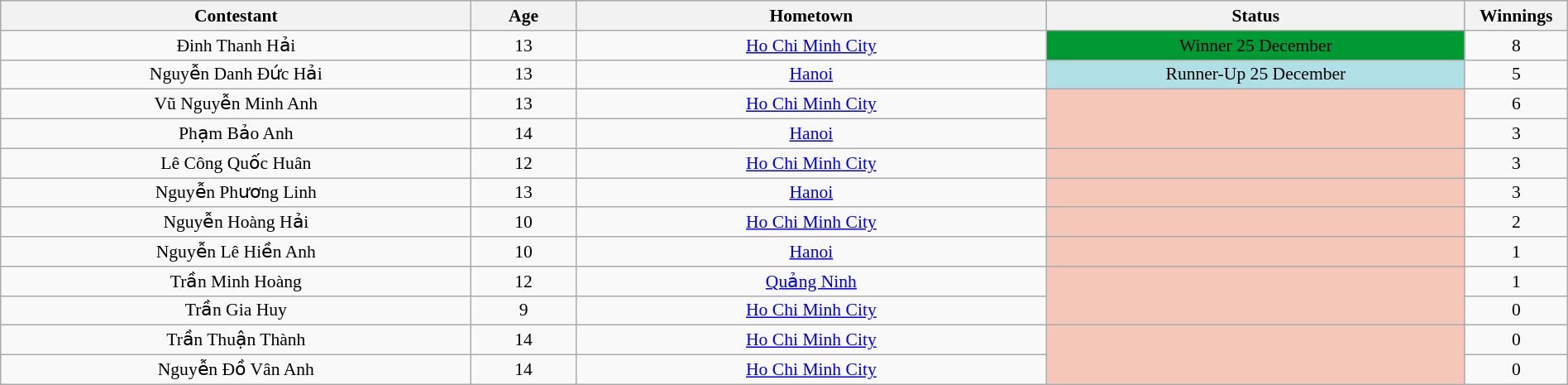<table class="wikitable sortable" style="text-align:center; font-size:90%; width:100%;">
<tr style="background:#C1D8FF;">
<th style="width:18%;">Contestant</th>
<th style="width:4%;">Age</th>
<th style="width:18%;">Hometown</th>
<th style="width:16%;">Status</th>
<th style="width:2%;">Winnings</th>
</tr>
<tr>
<td>Đinh Thanh Hải</td>
<td>13</td>
<td><a href='#'>Ho Chi Minh City</a></td>
<td style="background:#093;"><span>Winner 25 December</span></td>
<td>8</td>
</tr>
<tr>
<td>Nguyễn Danh Đức Hải</td>
<td>13</td>
<td><a href='#'>Hanoi</a></td>
<td style="background:#B0E0E6;">Runner-Up 25 December</td>
<td>5</td>
</tr>
<tr>
<td>Vũ Nguyễn Minh Anh</td>
<td>13</td>
<td><a href='#'>Ho Chi Minh City</a></td>
<td style="background:#f4c7b8; text-align:center;" rowspan="2"></td>
<td>6</td>
</tr>
<tr>
<td>Phạm Bảo Anh</td>
<td>14</td>
<td><a href='#'>Hanoi</a></td>
<td>3</td>
</tr>
<tr>
<td>Lê Công Quốc Huân</td>
<td>12</td>
<td><a href='#'>Ho Chi Minh City</a></td>
<td style="background:#f4c7b8; text-align:center;" rowspan="1"></td>
<td>3</td>
</tr>
<tr>
<td>Nguyễn Phương Linh</td>
<td>13</td>
<td><a href='#'>Hanoi</a></td>
<td style="background:#f4c7b8; text-align:center;" rowspan="1"></td>
<td>3</td>
</tr>
<tr>
<td>Nguyễn Hoàng Hải</td>
<td>10</td>
<td><a href='#'>Ho Chi Minh City</a></td>
<td style="background:#f4c7b8; text-align:center;" rowspan="1"></td>
<td>2</td>
</tr>
<tr>
<td>Nguyễn Lê Hiền Anh</td>
<td>10</td>
<td><a href='#'>Hanoi</a></td>
<td style="background:#f4c7b8; text-align:center;" rowspan="1"></td>
<td>1</td>
</tr>
<tr>
<td>Trần Minh Hoàng</td>
<td>12</td>
<td><a href='#'>Quảng Ninh</a></td>
<td style="background:#f4c7b8; text-align:center;" rowspan="2"></td>
<td>1</td>
</tr>
<tr>
<td>Trần Gia Huy</td>
<td>9</td>
<td><a href='#'>Ho Chi Minh City</a></td>
<td>0</td>
</tr>
<tr>
<td>Trần Thuận Thành</td>
<td>14</td>
<td><a href='#'>Ho Chi Minh City</a></td>
<td style="background:#f4c7b8; text-align:center;" rowspan="2"></td>
<td>0</td>
</tr>
<tr>
<td>Nguyễn Đồ Vân Anh</td>
<td>14</td>
<td><a href='#'>Ho Chi Minh City</a></td>
<td>0</td>
</tr>
</table>
